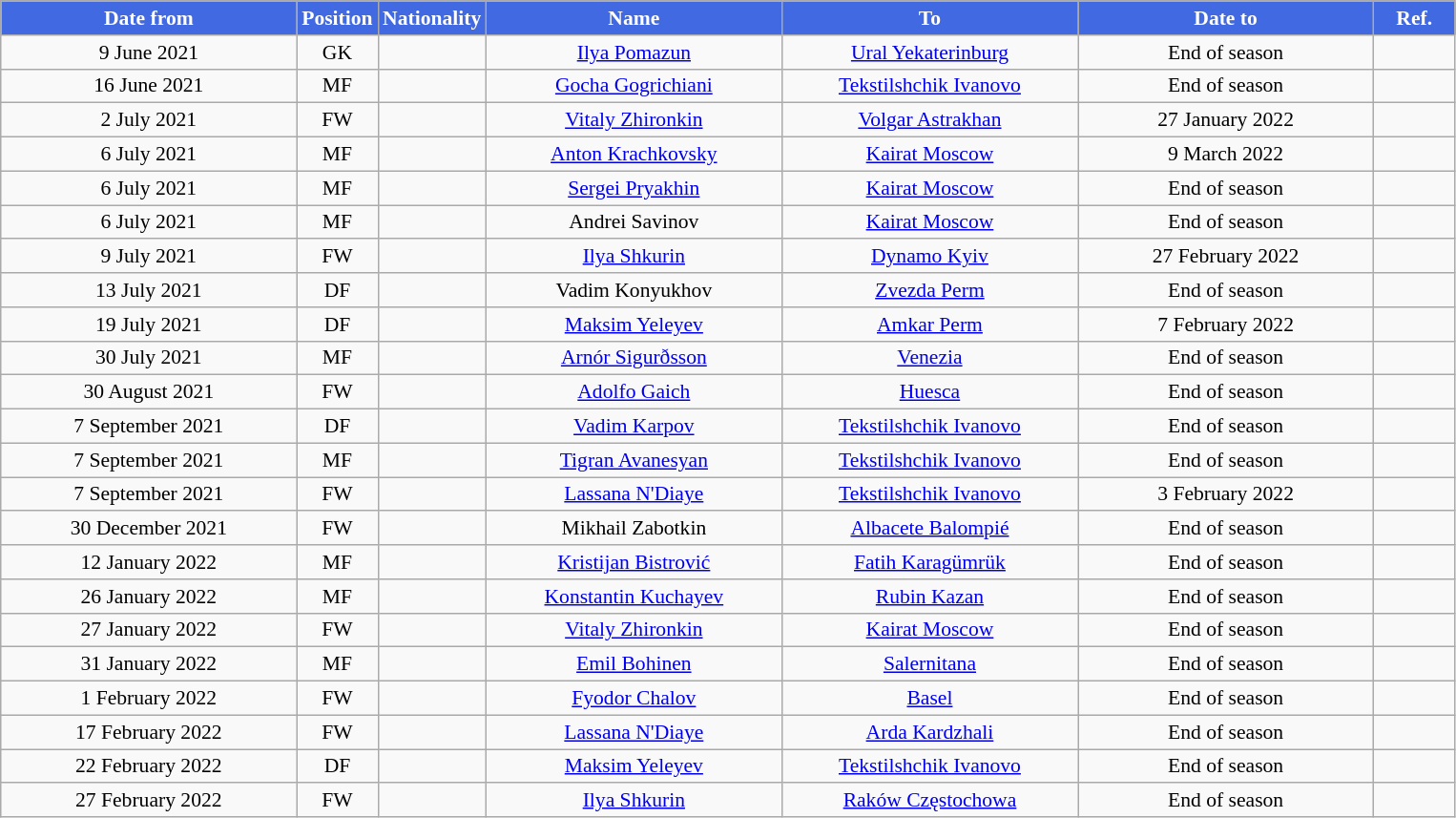<table class="wikitable" style="text-align:center; font-size:90%; ">
<tr>
<th style="background:#4169E1; color:white; width:200px;">Date from</th>
<th style="background:#4169E1; color:white; width:50px;">Position</th>
<th style="background:#4169E1; color:white; width:50px;">Nationality</th>
<th style="background:#4169E1; color:white; width:200px;">Name</th>
<th style="background:#4169E1; color:white; width:200px;">To</th>
<th style="background:#4169E1; color:white; width:200px;">Date to</th>
<th style="background:#4169E1; color:white; width:50px;">Ref.</th>
</tr>
<tr>
<td>9 June 2021</td>
<td>GK</td>
<td></td>
<td><a href='#'>Ilya Pomazun</a></td>
<td><a href='#'>Ural Yekaterinburg</a></td>
<td>End of season</td>
<td></td>
</tr>
<tr>
<td>16 June 2021</td>
<td>MF</td>
<td></td>
<td><a href='#'>Gocha Gogrichiani</a></td>
<td><a href='#'>Tekstilshchik Ivanovo</a></td>
<td>End of season</td>
<td></td>
</tr>
<tr>
<td>2 July 2021</td>
<td>FW</td>
<td></td>
<td><a href='#'>Vitaly Zhironkin</a></td>
<td><a href='#'>Volgar Astrakhan</a></td>
<td>27 January 2022</td>
<td></td>
</tr>
<tr>
<td>6 July 2021</td>
<td>MF</td>
<td></td>
<td><a href='#'>Anton Krachkovsky</a></td>
<td><a href='#'>Kairat Moscow</a></td>
<td>9 March 2022</td>
<td></td>
</tr>
<tr>
<td>6 July 2021</td>
<td>MF</td>
<td></td>
<td><a href='#'>Sergei Pryakhin</a></td>
<td><a href='#'>Kairat Moscow</a></td>
<td>End of season</td>
<td></td>
</tr>
<tr>
<td>6 July 2021</td>
<td>MF</td>
<td></td>
<td>Andrei Savinov</td>
<td><a href='#'>Kairat Moscow</a></td>
<td>End of season</td>
<td></td>
</tr>
<tr>
<td>9 July 2021</td>
<td>FW</td>
<td></td>
<td><a href='#'>Ilya Shkurin</a></td>
<td><a href='#'>Dynamo Kyiv</a></td>
<td>27 February 2022</td>
<td></td>
</tr>
<tr>
<td>13 July 2021</td>
<td>DF</td>
<td></td>
<td>Vadim Konyukhov</td>
<td><a href='#'>Zvezda Perm</a></td>
<td>End of season</td>
<td></td>
</tr>
<tr>
<td>19 July 2021</td>
<td>DF</td>
<td></td>
<td><a href='#'>Maksim Yeleyev</a></td>
<td><a href='#'>Amkar Perm</a></td>
<td>7 February 2022</td>
<td></td>
</tr>
<tr>
<td>30 July 2021</td>
<td>MF</td>
<td></td>
<td><a href='#'>Arnór Sigurðsson</a></td>
<td><a href='#'>Venezia</a></td>
<td>End of season</td>
<td></td>
</tr>
<tr>
<td>30 August 2021</td>
<td>FW</td>
<td></td>
<td><a href='#'>Adolfo Gaich</a></td>
<td><a href='#'>Huesca</a></td>
<td>End of season</td>
<td></td>
</tr>
<tr>
<td>7 September 2021</td>
<td>DF</td>
<td></td>
<td><a href='#'>Vadim Karpov</a></td>
<td><a href='#'>Tekstilshchik Ivanovo</a></td>
<td>End of season</td>
<td></td>
</tr>
<tr>
<td>7 September 2021</td>
<td>MF</td>
<td></td>
<td><a href='#'>Tigran Avanesyan</a></td>
<td><a href='#'>Tekstilshchik Ivanovo</a></td>
<td>End of season</td>
<td></td>
</tr>
<tr>
<td>7 September 2021</td>
<td>FW</td>
<td></td>
<td><a href='#'>Lassana N'Diaye</a></td>
<td><a href='#'>Tekstilshchik Ivanovo</a></td>
<td>3 February 2022</td>
<td></td>
</tr>
<tr>
<td>30 December 2021</td>
<td>FW</td>
<td></td>
<td>Mikhail Zabotkin</td>
<td><a href='#'>Albacete Balompié</a></td>
<td>End of season</td>
<td></td>
</tr>
<tr>
<td>12 January 2022</td>
<td>MF</td>
<td></td>
<td><a href='#'>Kristijan Bistrović</a></td>
<td><a href='#'>Fatih Karagümrük</a></td>
<td>End of season</td>
<td></td>
</tr>
<tr>
<td>26 January 2022</td>
<td>MF</td>
<td></td>
<td><a href='#'>Konstantin Kuchayev</a></td>
<td><a href='#'>Rubin Kazan</a></td>
<td>End of season</td>
<td></td>
</tr>
<tr>
<td>27 January 2022</td>
<td>FW</td>
<td></td>
<td><a href='#'>Vitaly Zhironkin</a></td>
<td><a href='#'>Kairat Moscow</a></td>
<td>End of season</td>
<td></td>
</tr>
<tr>
<td>31 January 2022</td>
<td>MF</td>
<td></td>
<td><a href='#'>Emil Bohinen</a></td>
<td><a href='#'>Salernitana</a></td>
<td>End of season</td>
<td></td>
</tr>
<tr>
<td>1 February 2022</td>
<td>FW</td>
<td></td>
<td><a href='#'>Fyodor Chalov</a></td>
<td><a href='#'>Basel</a></td>
<td>End of season</td>
<td></td>
</tr>
<tr>
<td>17 February 2022</td>
<td>FW</td>
<td></td>
<td><a href='#'>Lassana N'Diaye</a></td>
<td><a href='#'>Arda Kardzhali</a></td>
<td>End of season</td>
<td></td>
</tr>
<tr>
<td>22 February 2022</td>
<td>DF</td>
<td></td>
<td><a href='#'>Maksim Yeleyev</a></td>
<td><a href='#'>Tekstilshchik Ivanovo</a></td>
<td>End of season</td>
<td></td>
</tr>
<tr>
<td>27 February 2022</td>
<td>FW</td>
<td></td>
<td><a href='#'>Ilya Shkurin</a></td>
<td><a href='#'>Raków Częstochowa</a></td>
<td>End of season</td>
<td></td>
</tr>
</table>
